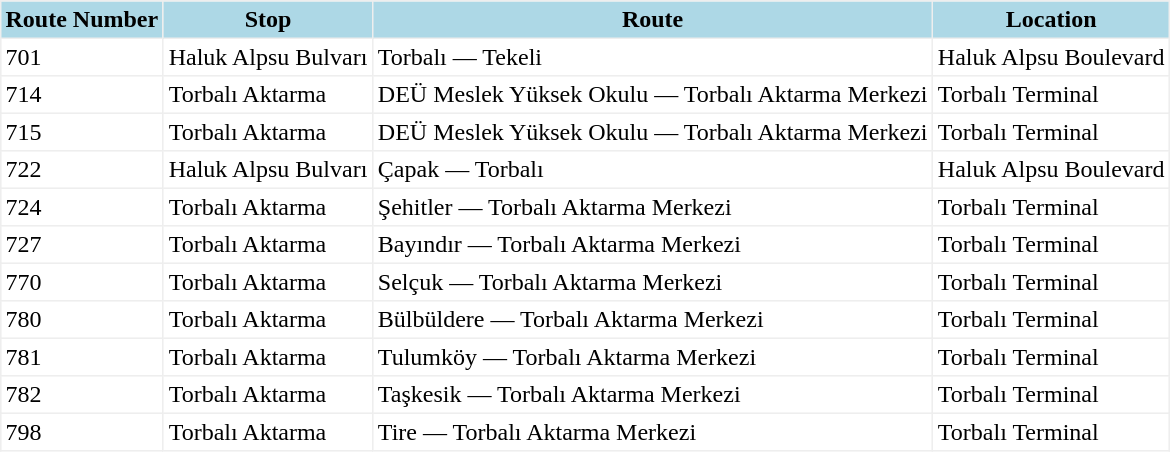<table class="toccolours" border="1" cellpadding="3" style="margin-left: auto; margin-right: auto; border: none; border-collapse:collapse">
<tr style="background:lightblue;">
<th>Route Number</th>
<th>Stop</th>
<th>Route</th>
<th>Location</th>
</tr>
<tr>
<td>701 </td>
<td>Haluk Alpsu Bulvarı</td>
<td>Torbalı — Tekeli</td>
<td>Haluk Alpsu Boulevard</td>
</tr>
<tr>
<td>714</td>
<td>Torbalı Aktarma</td>
<td>DEÜ Meslek Yüksek Okulu — Torbalı Aktarma Merkezi</td>
<td>Torbalı Terminal</td>
</tr>
<tr>
<td>715</td>
<td>Torbalı Aktarma</td>
<td>DEÜ Meslek Yüksek Okulu — Torbalı Aktarma Merkezi</td>
<td>Torbalı Terminal</td>
</tr>
<tr>
<td>722</td>
<td>Haluk Alpsu Bulvarı</td>
<td>Çapak — Torbalı</td>
<td>Haluk Alpsu Boulevard</td>
</tr>
<tr>
<td>724</td>
<td>Torbalı Aktarma</td>
<td>Şehitler — Torbalı Aktarma Merkezi</td>
<td>Torbalı Terminal</td>
</tr>
<tr>
<td>727</td>
<td>Torbalı Aktarma</td>
<td>Bayındır — Torbalı Aktarma Merkezi</td>
<td>Torbalı Terminal</td>
</tr>
<tr>
<td>770</td>
<td>Torbalı Aktarma</td>
<td>Selçuk — Torbalı Aktarma Merkezi</td>
<td>Torbalı Terminal</td>
</tr>
<tr>
<td>780</td>
<td>Torbalı Aktarma</td>
<td>Bülbüldere — Torbalı Aktarma Merkezi</td>
<td>Torbalı Terminal</td>
</tr>
<tr>
<td>781</td>
<td>Torbalı Aktarma</td>
<td>Tulumköy — Torbalı Aktarma Merkezi</td>
<td>Torbalı Terminal</td>
</tr>
<tr>
<td>782</td>
<td>Torbalı Aktarma</td>
<td>Taşkesik — Torbalı Aktarma Merkezi</td>
<td>Torbalı Terminal</td>
</tr>
<tr>
<td>798</td>
<td>Torbalı Aktarma</td>
<td>Tire — Torbalı Aktarma Merkezi</td>
<td>Torbalı Terminal</td>
</tr>
</table>
